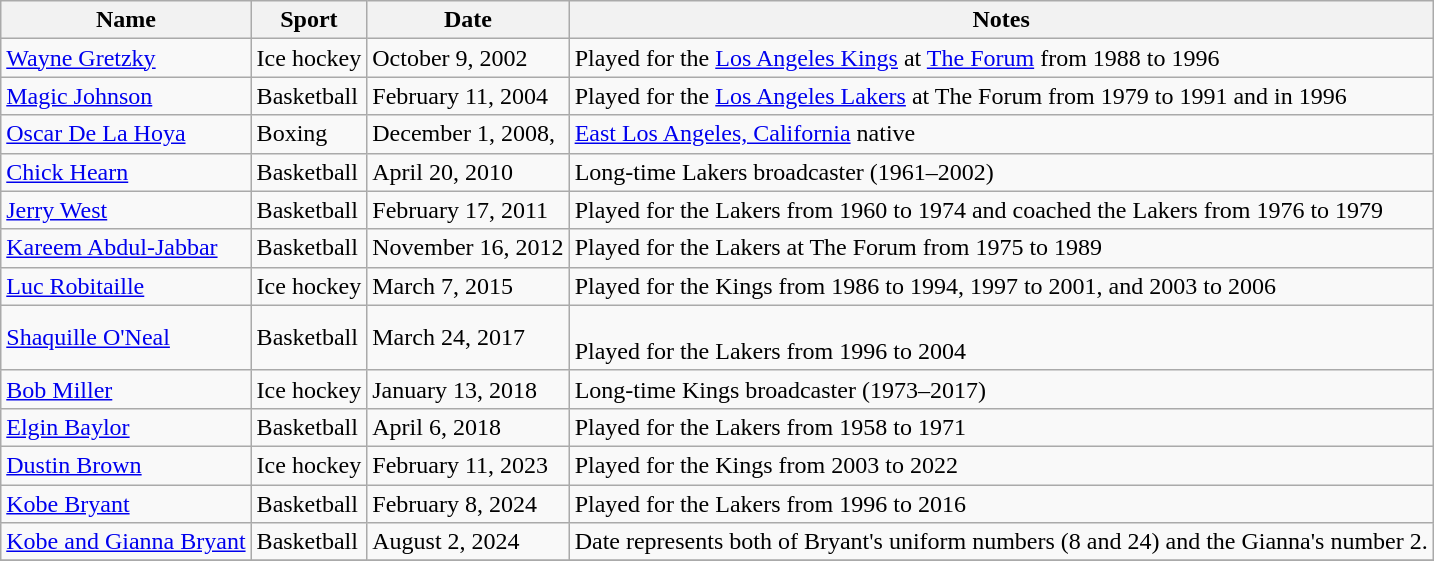<table class ="wikitable sortable">
<tr>
<th>Name</th>
<th>Sport</th>
<th>Date</th>
<th>Notes</th>
</tr>
<tr>
<td><a href='#'>Wayne Gretzky</a></td>
<td>Ice hockey</td>
<td>October 9, 2002</td>
<td> Played for the <a href='#'>Los Angeles Kings</a> at <a href='#'>The Forum</a> from 1988 to 1996</td>
</tr>
<tr>
<td><a href='#'>Magic Johnson</a></td>
<td>Basketball</td>
<td>February 11, 2004</td>
<td> Played for the <a href='#'>Los Angeles Lakers</a> at The Forum from 1979 to 1991 and in 1996</td>
</tr>
<tr>
<td><a href='#'>Oscar De La Hoya</a></td>
<td>Boxing</td>
<td>December 1, 2008,</td>
<td> <a href='#'>East Los Angeles, California</a> native</td>
</tr>
<tr>
<td><a href='#'>Chick Hearn</a></td>
<td>Basketball</td>
<td>April 20, 2010</td>
<td> Long-time Lakers broadcaster (1961–2002)</td>
</tr>
<tr>
<td><a href='#'>Jerry West</a></td>
<td>Basketball</td>
<td>February 17, 2011</td>
<td> Played for the Lakers from 1960 to 1974 and coached the Lakers from 1976 to 1979</td>
</tr>
<tr>
<td><a href='#'>Kareem Abdul-Jabbar</a></td>
<td>Basketball</td>
<td>November 16, 2012</td>
<td> Played for the Lakers at The Forum from 1975 to 1989</td>
</tr>
<tr>
<td><a href='#'>Luc Robitaille</a></td>
<td>Ice hockey</td>
<td>March 7, 2015</td>
<td> Played for the Kings from 1986 to 1994, 1997 to 2001, and 2003 to 2006</td>
</tr>
<tr>
<td><a href='#'>Shaquille O'Neal</a></td>
<td>Basketball</td>
<td>March 24, 2017</td>
<td><br>Played for the Lakers from 1996 to 2004</td>
</tr>
<tr>
<td><a href='#'>Bob Miller</a></td>
<td>Ice hockey</td>
<td>January 13, 2018</td>
<td> Long-time Kings broadcaster (1973–2017)</td>
</tr>
<tr>
<td><a href='#'>Elgin Baylor</a></td>
<td>Basketball</td>
<td>April 6, 2018</td>
<td> Played for the Lakers from 1958 to 1971</td>
</tr>
<tr>
<td><a href='#'>Dustin Brown</a></td>
<td>Ice hockey</td>
<td>February 11, 2023</td>
<td> Played for the Kings from 2003 to 2022</td>
</tr>
<tr>
<td><a href='#'>Kobe Bryant</a></td>
<td>Basketball</td>
<td>February 8, 2024</td>
<td> Played for the Lakers from 1996 to 2016</td>
</tr>
<tr>
<td><a href='#'>Kobe and Gianna Bryant</a></td>
<td>Basketball</td>
<td>August 2, 2024</td>
<td>Date represents both of Bryant's uniform numbers (8 and 24) and the Gianna's number 2.</td>
</tr>
<tr>
</tr>
</table>
